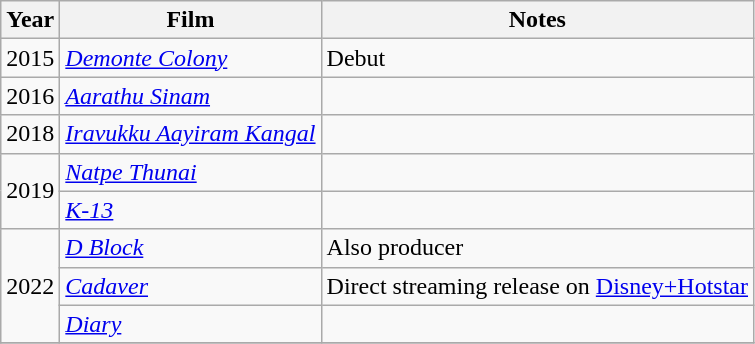<table class="wikitable sortable">
<tr>
<th>Year</th>
<th>Film</th>
<th>Notes</th>
</tr>
<tr>
<td>2015</td>
<td><em><a href='#'>Demonte Colony</a></em></td>
<td>Debut</td>
</tr>
<tr>
<td>2016</td>
<td><em><a href='#'>Aarathu Sinam</a></em></td>
<td></td>
</tr>
<tr>
<td>2018</td>
<td><em><a href='#'>Iravukku Aayiram Kangal</a></em></td>
<td></td>
</tr>
<tr>
<td rowspan="2">2019</td>
<td><em><a href='#'>Natpe Thunai</a></em></td>
<td></td>
</tr>
<tr>
<td><em><a href='#'>K-13</a></em></td>
<td></td>
</tr>
<tr>
<td rowspan="3">2022</td>
<td><em><a href='#'>D Block</a></em></td>
<td>Also producer</td>
</tr>
<tr>
<td><em><a href='#'>Cadaver</a></em></td>
<td>Direct streaming release on <a href='#'>Disney+Hotstar</a></td>
</tr>
<tr>
<td><em><a href='#'>Diary</a></em></td>
<td></td>
</tr>
<tr>
</tr>
</table>
